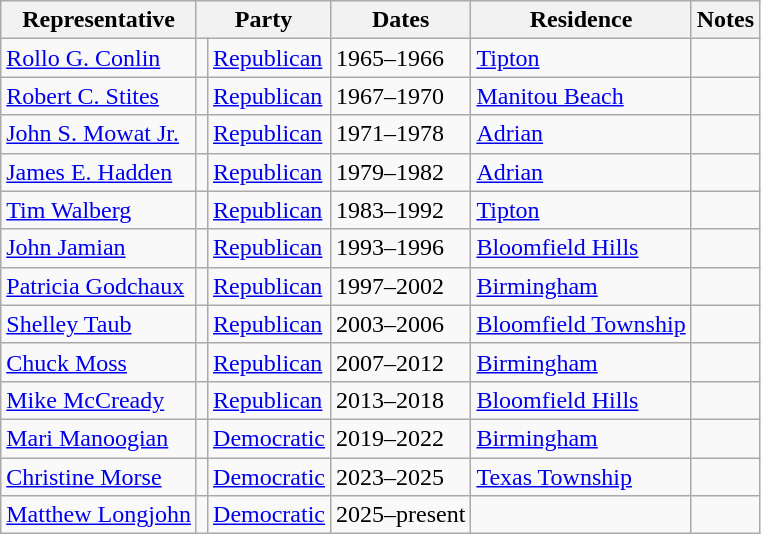<table class=wikitable>
<tr valign=bottom>
<th>Representative</th>
<th colspan="2">Party</th>
<th>Dates</th>
<th>Residence</th>
<th>Notes</th>
</tr>
<tr>
<td><a href='#'>Rollo G. Conlin</a></td>
<td bgcolor=></td>
<td><a href='#'>Republican</a></td>
<td>1965–1966</td>
<td><a href='#'>Tipton</a></td>
<td></td>
</tr>
<tr>
<td><a href='#'>Robert C. Stites</a></td>
<td bgcolor=></td>
<td><a href='#'>Republican</a></td>
<td>1967–1970</td>
<td><a href='#'>Manitou Beach</a></td>
<td></td>
</tr>
<tr>
<td><a href='#'>John S. Mowat Jr.</a></td>
<td bgcolor=></td>
<td><a href='#'>Republican</a></td>
<td>1971–1978</td>
<td><a href='#'>Adrian</a></td>
<td></td>
</tr>
<tr>
<td><a href='#'>James E. Hadden</a></td>
<td bgcolor=></td>
<td><a href='#'>Republican</a></td>
<td>1979–1982</td>
<td><a href='#'>Adrian</a></td>
<td></td>
</tr>
<tr>
<td><a href='#'>Tim Walberg</a></td>
<td bgcolor=></td>
<td><a href='#'>Republican</a></td>
<td>1983–1992</td>
<td><a href='#'>Tipton</a></td>
<td></td>
</tr>
<tr>
<td><a href='#'>John Jamian</a></td>
<td bgcolor=></td>
<td><a href='#'>Republican</a></td>
<td>1993–1996</td>
<td><a href='#'>Bloomfield Hills</a></td>
<td></td>
</tr>
<tr>
<td><a href='#'>Patricia Godchaux</a></td>
<td bgcolor=></td>
<td><a href='#'>Republican</a></td>
<td>1997–2002</td>
<td><a href='#'>Birmingham</a></td>
<td></td>
</tr>
<tr>
<td><a href='#'>Shelley Taub</a></td>
<td bgcolor=></td>
<td><a href='#'>Republican</a></td>
<td>2003–2006</td>
<td><a href='#'>Bloomfield Township</a></td>
<td></td>
</tr>
<tr>
<td><a href='#'>Chuck Moss</a></td>
<td bgcolor=></td>
<td><a href='#'>Republican</a></td>
<td>2007–2012</td>
<td><a href='#'>Birmingham</a></td>
<td></td>
</tr>
<tr>
<td><a href='#'>Mike McCready</a></td>
<td bgcolor=></td>
<td><a href='#'>Republican</a></td>
<td>2013–2018</td>
<td><a href='#'>Bloomfield Hills</a></td>
<td></td>
</tr>
<tr>
<td><a href='#'>Mari Manoogian</a></td>
<td bgcolor=></td>
<td><a href='#'>Democratic</a></td>
<td>2019–2022</td>
<td><a href='#'>Birmingham</a></td>
<td></td>
</tr>
<tr>
<td><a href='#'>Christine Morse</a></td>
<td bgcolor=></td>
<td><a href='#'>Democratic</a></td>
<td>2023–2025</td>
<td><a href='#'>Texas Township</a></td>
<td></td>
</tr>
<tr>
<td><a href='#'>Matthew Longjohn</a></td>
<td bgcolor=></td>
<td><a href='#'>Democratic</a></td>
<td>2025–present</td>
<td></td>
<td></td>
</tr>
</table>
